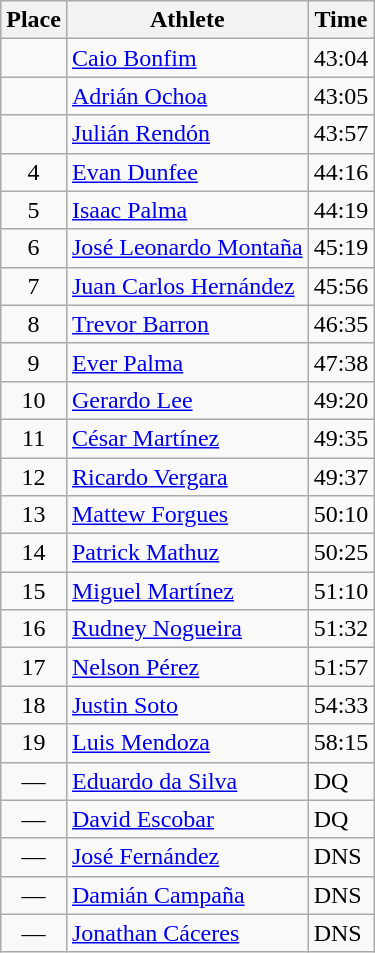<table class=wikitable>
<tr>
<th>Place</th>
<th>Athlete</th>
<th>Time</th>
</tr>
<tr>
<td align=center></td>
<td><a href='#'>Caio Bonfim</a> </td>
<td>43:04</td>
</tr>
<tr>
<td align=center></td>
<td><a href='#'>Adrián Ochoa</a> </td>
<td>43:05</td>
</tr>
<tr>
<td align=center></td>
<td><a href='#'>Julián Rendón</a> </td>
<td>43:57</td>
</tr>
<tr>
<td align=center>4</td>
<td><a href='#'>Evan Dunfee</a> </td>
<td>44:16</td>
</tr>
<tr>
<td align=center>5</td>
<td><a href='#'>Isaac Palma</a> </td>
<td>44:19</td>
</tr>
<tr>
<td align=center>6</td>
<td><a href='#'>José Leonardo Montaña</a> </td>
<td>45:19</td>
</tr>
<tr>
<td align=center>7</td>
<td><a href='#'>Juan Carlos Hernández</a> </td>
<td>45:56</td>
</tr>
<tr>
<td align=center>8</td>
<td><a href='#'>Trevor Barron</a> </td>
<td>46:35</td>
</tr>
<tr>
<td align=center>9</td>
<td><a href='#'>Ever Palma</a> </td>
<td>47:38</td>
</tr>
<tr>
<td align=center>10</td>
<td><a href='#'>Gerardo Lee</a> </td>
<td>49:20</td>
</tr>
<tr>
<td align=center>11</td>
<td><a href='#'>César Martínez</a> </td>
<td>49:35</td>
</tr>
<tr>
<td align=center>12</td>
<td><a href='#'>Ricardo Vergara</a> </td>
<td>49:37</td>
</tr>
<tr>
<td align=center>13</td>
<td><a href='#'>Mattew Forgues</a> </td>
<td>50:10</td>
</tr>
<tr>
<td align=center>14</td>
<td><a href='#'>Patrick Mathuz</a> </td>
<td>50:25</td>
</tr>
<tr>
<td align=center>15</td>
<td><a href='#'>Miguel Martínez</a> </td>
<td>51:10</td>
</tr>
<tr>
<td align=center>16</td>
<td><a href='#'>Rudney Nogueira</a> </td>
<td>51:32</td>
</tr>
<tr>
<td align=center>17</td>
<td><a href='#'>Nelson Pérez</a> </td>
<td>51:57</td>
</tr>
<tr>
<td align=center>18</td>
<td><a href='#'>Justin Soto</a> </td>
<td>54:33</td>
</tr>
<tr>
<td align=center>19</td>
<td><a href='#'>Luis Mendoza</a> </td>
<td>58:15</td>
</tr>
<tr>
<td align=center>—</td>
<td><a href='#'>Eduardo da Silva</a> </td>
<td>DQ</td>
</tr>
<tr>
<td align=center>—</td>
<td><a href='#'>David Escobar</a> </td>
<td>DQ</td>
</tr>
<tr>
<td align=center>—</td>
<td><a href='#'>José Fernández</a> </td>
<td>DNS</td>
</tr>
<tr>
<td align=center>—</td>
<td><a href='#'>Damián Campaña</a> </td>
<td>DNS</td>
</tr>
<tr>
<td align=center>—</td>
<td><a href='#'>Jonathan Cáceres</a> </td>
<td>DNS</td>
</tr>
</table>
